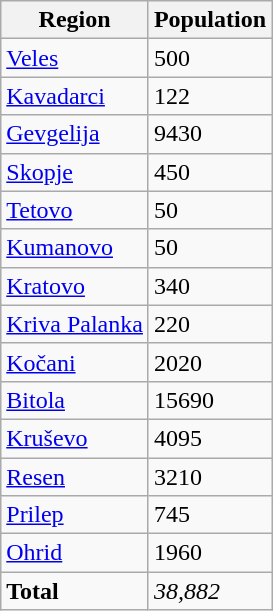<table class="wikitable">
<tr>
<th><strong>Region</strong></th>
<th><strong>Population</strong></th>
</tr>
<tr>
<td><a href='#'>Veles</a></td>
<td>500</td>
</tr>
<tr>
<td><a href='#'>Kavadarci</a></td>
<td>122</td>
</tr>
<tr>
<td><a href='#'>Gevgelija</a></td>
<td>9430</td>
</tr>
<tr>
<td><a href='#'>Skopje</a></td>
<td>450</td>
</tr>
<tr>
<td><a href='#'>Tetovo</a></td>
<td>50</td>
</tr>
<tr>
<td><a href='#'>Kumanovo</a></td>
<td>50</td>
</tr>
<tr>
<td><a href='#'>Kratovo</a></td>
<td>340</td>
</tr>
<tr>
<td><a href='#'>Kriva Palanka</a></td>
<td>220</td>
</tr>
<tr>
<td><a href='#'>Kočani</a></td>
<td>2020</td>
</tr>
<tr>
<td><a href='#'>Bitola</a></td>
<td>15690</td>
</tr>
<tr>
<td><a href='#'>Kruševo</a></td>
<td>4095</td>
</tr>
<tr>
<td><a href='#'>Resen</a></td>
<td>3210</td>
</tr>
<tr>
<td><a href='#'>Prilep</a></td>
<td>745</td>
</tr>
<tr>
<td><a href='#'>Ohrid</a></td>
<td>1960</td>
</tr>
<tr>
<td><strong>Total</strong></td>
<td><em>38,882</em></td>
</tr>
</table>
